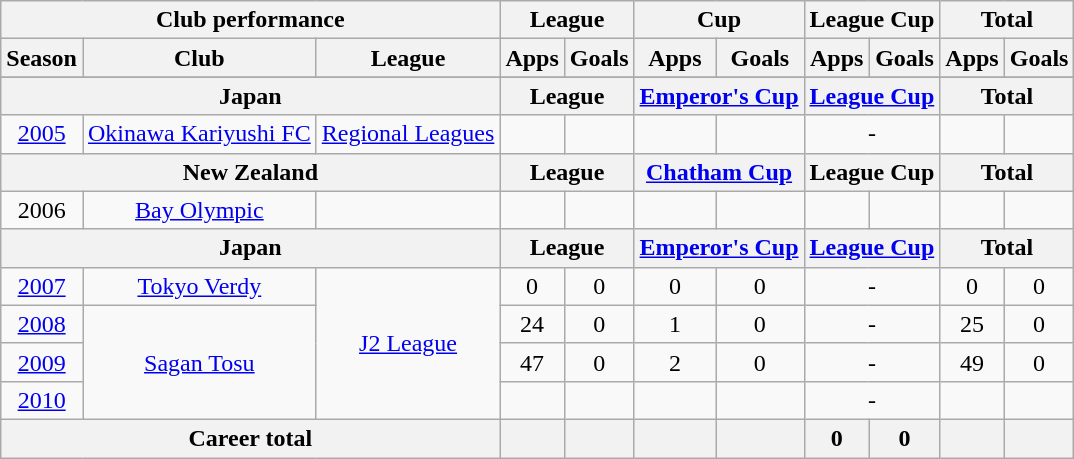<table class="wikitable" style="text-align:center">
<tr>
<th colspan=3>Club performance</th>
<th colspan=2>League</th>
<th colspan=2>Cup</th>
<th colspan=2>League Cup</th>
<th colspan=2>Total</th>
</tr>
<tr>
<th>Season</th>
<th>Club</th>
<th>League</th>
<th>Apps</th>
<th>Goals</th>
<th>Apps</th>
<th>Goals</th>
<th>Apps</th>
<th>Goals</th>
<th>Apps</th>
<th>Goals</th>
</tr>
<tr>
</tr>
<tr>
<th colspan=3>Japan</th>
<th colspan=2>League</th>
<th colspan=2><a href='#'>Emperor's Cup</a></th>
<th colspan=2><a href='#'>League Cup</a></th>
<th colspan=2>Total</th>
</tr>
<tr>
<td><a href='#'>2005</a></td>
<td><a href='#'>Okinawa Kariyushi FC</a></td>
<td><a href='#'>Regional Leagues</a></td>
<td></td>
<td></td>
<td></td>
<td></td>
<td colspan="2">-</td>
<td></td>
<td></td>
</tr>
<tr>
<th colspan=3>New Zealand</th>
<th colspan=2>League</th>
<th colspan=2><a href='#'>Chatham Cup</a></th>
<th colspan=2>League Cup</th>
<th colspan=2>Total</th>
</tr>
<tr>
<td>2006</td>
<td><a href='#'>Bay Olympic</a></td>
<td></td>
<td></td>
<td></td>
<td></td>
<td></td>
<td></td>
<td></td>
<td></td>
<td></td>
</tr>
<tr>
<th colspan=3>Japan</th>
<th colspan=2>League</th>
<th colspan=2><a href='#'>Emperor's Cup</a></th>
<th colspan=2><a href='#'>League Cup</a></th>
<th colspan=2>Total</th>
</tr>
<tr>
<td><a href='#'>2007</a></td>
<td><a href='#'>Tokyo Verdy</a></td>
<td rowspan="4"><a href='#'>J2 League</a></td>
<td>0</td>
<td>0</td>
<td>0</td>
<td>0</td>
<td colspan="2">-</td>
<td>0</td>
<td>0</td>
</tr>
<tr>
<td><a href='#'>2008</a></td>
<td rowspan="3"><a href='#'>Sagan Tosu</a></td>
<td>24</td>
<td>0</td>
<td>1</td>
<td>0</td>
<td colspan="2">-</td>
<td>25</td>
<td>0</td>
</tr>
<tr>
<td><a href='#'>2009</a></td>
<td>47</td>
<td>0</td>
<td>2</td>
<td>0</td>
<td colspan="2">-</td>
<td>49</td>
<td>0</td>
</tr>
<tr>
<td><a href='#'>2010</a></td>
<td></td>
<td></td>
<td></td>
<td></td>
<td colspan="2">-</td>
<td></td>
<td></td>
</tr>
<tr>
<th colspan=3>Career total</th>
<th></th>
<th></th>
<th></th>
<th></th>
<th>0</th>
<th>0</th>
<th></th>
<th></th>
</tr>
</table>
